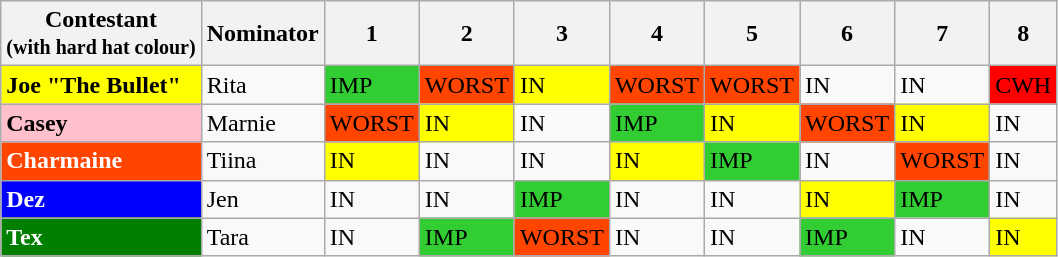<table class="wikitable">
<tr>
<th>Contestant<br><small>(with hard hat colour)</small></th>
<th>Nominator</th>
<th>1</th>
<th>2</th>
<th>3</th>
<th>4</th>
<th>5</th>
<th>6</th>
<th>7</th>
<th>8</th>
</tr>
<tr>
<td style="background-color:yellow"><strong>Joe "The Bullet"</strong></td>
<td>Rita</td>
<td style="background-color:limegreen">IMP</td>
<td style="background-color:orangered">WORST</td>
<td style="background-color:yellow">IN</td>
<td style="background-color:orangered">WORST</td>
<td style="background-color:orangered">WORST</td>
<td>IN</td>
<td>IN</td>
<td style="background-color:red">CWH</td>
</tr>
<tr>
<td style="background-color:pink"><strong>Casey</strong></td>
<td>Marnie</td>
<td style="background-color:orangered">WORST</td>
<td style="background-color:yellow">IN</td>
<td>IN</td>
<td style="background-color:limegreen">IMP</td>
<td style="background-color:yellow">IN</td>
<td style="background-color:orangered">WORST</td>
<td style="background-color:yellow">IN</td>
<td>IN</td>
</tr>
<tr>
<td style="background-color:orangered; color:white;"><strong>Charmaine</strong></td>
<td>Tiina</td>
<td style="background-color:yellow">IN</td>
<td>IN</td>
<td>IN</td>
<td style="background-color:yellow">IN</td>
<td style="background-color:limegreen">IMP</td>
<td>IN</td>
<td style="background-color:orangered">WORST</td>
<td>IN</td>
</tr>
<tr>
<td style="background-color:blue; color:white"><strong>Dez</strong></td>
<td>Jen</td>
<td>IN</td>
<td>IN</td>
<td style="background-color:limegreen">IMP</td>
<td>IN</td>
<td>IN</td>
<td style="background-color:yellow">IN</td>
<td style="background-color:limegreen">IMP</td>
<td>IN</td>
</tr>
<tr>
<td style="background-color:green; color:white"><strong>Tex</strong></td>
<td>Tara</td>
<td>IN</td>
<td style="background-color:limegreen">IMP</td>
<td style="background-color:orangered">WORST</td>
<td>IN</td>
<td>IN</td>
<td style="background-color:limegreen">IMP</td>
<td>IN</td>
<td style="background-color:yellow">IN</td>
</tr>
</table>
